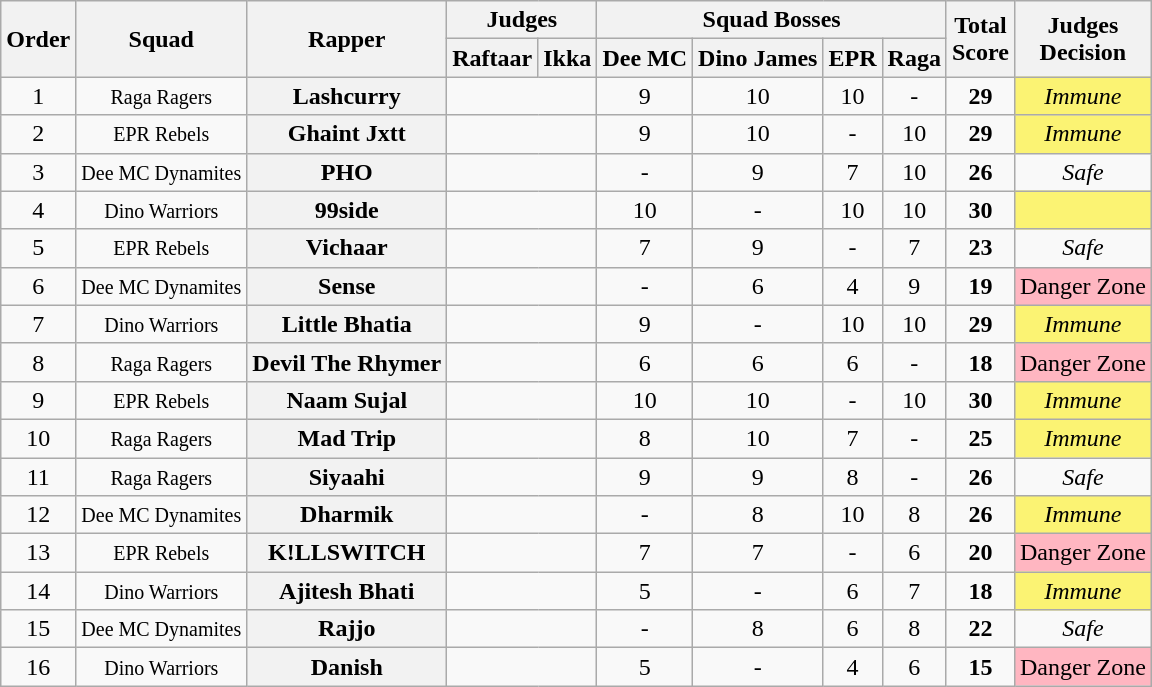<table class="wikitable sortable" style="text-align:center">
<tr>
<th rowspan="2">Order</th>
<th rowspan="2">Squad</th>
<th rowspan="2">Rapper</th>
<th colspan="2">Judges</th>
<th colspan="4">Squad Bosses</th>
<th rowspan="2">Total<br>Score</th>
<th rowspan="2">Judges<br>Decision</th>
</tr>
<tr>
<th>Raftaar</th>
<th>Ikka</th>
<th>Dee MC</th>
<th>Dino James</th>
<th>EPR</th>
<th>Raga</th>
</tr>
<tr>
<td>1</td>
<td><small>Raga Ragers</small></td>
<th>Lashcurry</th>
<td colspan="2"></td>
<td>9</td>
<td>10</td>
<td>10</td>
<td>-</td>
<td><strong>29</strong></td>
<td bgcolor="fbf373"><em>Immune</em></td>
</tr>
<tr>
<td>2</td>
<td><small>EPR Rebels</small></td>
<th>Ghaint Jxtt</th>
<td colspan="2"></td>
<td>9</td>
<td>10</td>
<td>-</td>
<td>10</td>
<td><strong>29</strong></td>
<td bgcolor="fbf373"><em>Immune</em></td>
</tr>
<tr>
<td>3</td>
<td><small>Dee MC Dynamites</small></td>
<th>PHO</th>
<td colspan="2"></td>
<td>-</td>
<td>9</td>
<td>7</td>
<td>10</td>
<td><strong>26</strong></td>
<td><em>Safe</em></td>
</tr>
<tr>
<td>4</td>
<td><small>Dino Warriors</small></td>
<th>99side</th>
<td colspan="2"></td>
<td>10</td>
<td>-</td>
<td>10</td>
<td>10</td>
<td><strong>30</strong></td>
<td bgcolor="fbf373"></td>
</tr>
<tr>
<td>5</td>
<td><small>EPR Rebels</small></td>
<th>Vichaar</th>
<td colspan="2"></td>
<td>7</td>
<td>9</td>
<td>-</td>
<td>7</td>
<td><strong>23</strong></td>
<td><em>Safe</em></td>
</tr>
<tr>
<td>6</td>
<td><small>Dee MC Dynamites</small></td>
<th>Sense</th>
<td colspan="2"></td>
<td>-</td>
<td>6</td>
<td>4</td>
<td>9</td>
<td><strong>19</strong></td>
<td bgcolor="lightpink">Danger Zone</td>
</tr>
<tr>
<td>7</td>
<td><small>Dino Warriors</small></td>
<th>Little Bhatia</th>
<td colspan="2"></td>
<td>9</td>
<td>-</td>
<td>10</td>
<td>10</td>
<td><strong>29</strong></td>
<td bgcolor="fbf373"><em>Immune</em></td>
</tr>
<tr>
<td>8</td>
<td><small>Raga Ragers</small></td>
<th>Devil The Rhymer</th>
<td colspan="2"></td>
<td>6</td>
<td>6</td>
<td>6</td>
<td>-</td>
<td><strong>18</strong></td>
<td bgcolor="lightpink">Danger Zone</td>
</tr>
<tr>
<td>9</td>
<td><small>EPR Rebels</small></td>
<th>Naam Sujal</th>
<td colspan="2"></td>
<td>10</td>
<td>10</td>
<td>-</td>
<td>10</td>
<td><strong>30</strong></td>
<td bgcolor="fbf373"><em>Immune</em></td>
</tr>
<tr>
<td>10</td>
<td><small>Raga Ragers</small></td>
<th>Mad Trip</th>
<td colspan="2"></td>
<td>8</td>
<td>10</td>
<td>7</td>
<td>-</td>
<td><strong>25</strong></td>
<td bgcolor="fbf373"><em>Immune</em></td>
</tr>
<tr>
<td>11</td>
<td><small>Raga Ragers</small></td>
<th>Siyaahi</th>
<td colspan="2"></td>
<td>9</td>
<td>9</td>
<td>8</td>
<td>-</td>
<td><strong>26</strong></td>
<td><em>Safe</em></td>
</tr>
<tr>
<td>12</td>
<td><small>Dee MC Dynamites</small></td>
<th>Dharmik</th>
<td colspan="2"></td>
<td>-</td>
<td>8</td>
<td>10</td>
<td>8</td>
<td><strong>26</strong></td>
<td bgcolor="fbf373"><em>Immune</em></td>
</tr>
<tr>
<td>13</td>
<td><small>EPR Rebels</small></td>
<th>K!LLSWITCH</th>
<td colspan="2"></td>
<td>7</td>
<td>7</td>
<td>-</td>
<td>6</td>
<td><strong>20</strong></td>
<td bgcolor="lightpink">Danger Zone</td>
</tr>
<tr>
<td>14</td>
<td><small>Dino Warriors</small></td>
<th>Ajitesh Bhati</th>
<td colspan="2"></td>
<td>5</td>
<td>-</td>
<td>6</td>
<td>7</td>
<td><strong>18</strong></td>
<td bgcolor="fbf373"><em>Immune</em></td>
</tr>
<tr>
<td>15</td>
<td><small>Dee MC Dynamites</small></td>
<th>Rajjo</th>
<td colspan="2"></td>
<td>-</td>
<td>8</td>
<td>6</td>
<td>8</td>
<td><strong>22</strong></td>
<td><em>Safe</em></td>
</tr>
<tr>
<td>16</td>
<td><small>Dino Warriors</small></td>
<th>Danish</th>
<td colspan="2"></td>
<td>5</td>
<td>-</td>
<td>4</td>
<td>6</td>
<td><strong>15</strong></td>
<td bgcolor="lightpink">Danger Zone</td>
</tr>
</table>
